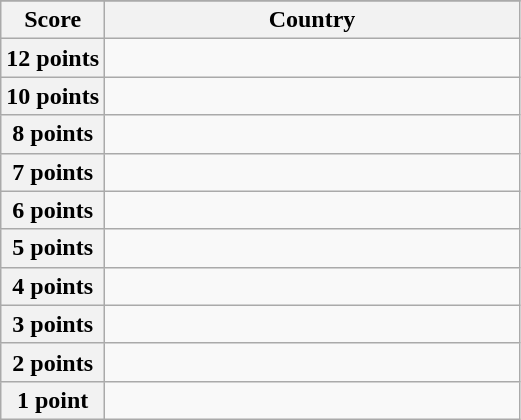<table class="wikitable">
<tr>
</tr>
<tr>
<th scope="col" width="20%">Score</th>
<th scope="col">Country</th>
</tr>
<tr>
<th scope="row">12 points</th>
<td></td>
</tr>
<tr>
<th scope="row">10 points</th>
<td></td>
</tr>
<tr>
<th scope="row">8 points</th>
<td></td>
</tr>
<tr>
<th scope="row">7 points</th>
<td></td>
</tr>
<tr>
<th scope="row">6 points</th>
<td></td>
</tr>
<tr>
<th scope="row">5 points</th>
<td></td>
</tr>
<tr>
<th scope="row">4 points</th>
<td></td>
</tr>
<tr>
<th scope="row">3 points</th>
<td></td>
</tr>
<tr>
<th scope="row">2 points</th>
<td></td>
</tr>
<tr>
<th scope="row">1 point</th>
<td></td>
</tr>
</table>
